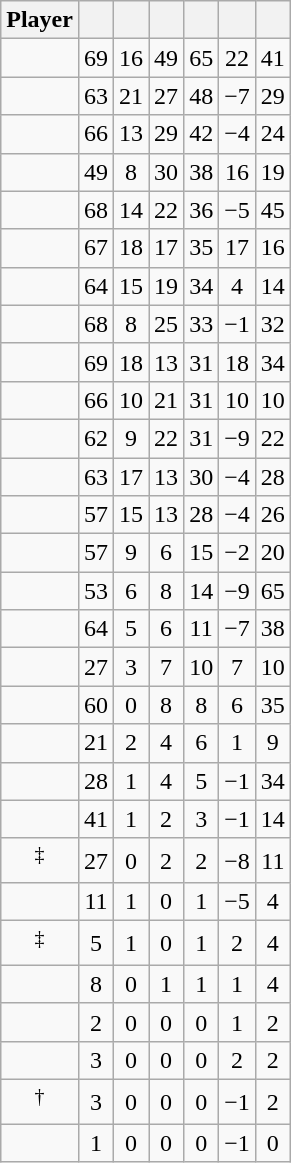<table class="wikitable sortable" style="text-align:center;">
<tr>
<th>Player</th>
<th></th>
<th></th>
<th></th>
<th></th>
<th data-sort-type="number"></th>
<th></th>
</tr>
<tr>
<td></td>
<td>69</td>
<td>16</td>
<td>49</td>
<td>65</td>
<td>22</td>
<td>41</td>
</tr>
<tr>
<td></td>
<td>63</td>
<td>21</td>
<td>27</td>
<td>48</td>
<td>−7</td>
<td>29</td>
</tr>
<tr>
<td></td>
<td>66</td>
<td>13</td>
<td>29</td>
<td>42</td>
<td>−4</td>
<td>24</td>
</tr>
<tr>
<td></td>
<td>49</td>
<td>8</td>
<td>30</td>
<td>38</td>
<td>16</td>
<td>19</td>
</tr>
<tr>
<td></td>
<td>68</td>
<td>14</td>
<td>22</td>
<td>36</td>
<td>−5</td>
<td>45</td>
</tr>
<tr>
<td></td>
<td>67</td>
<td>18</td>
<td>17</td>
<td>35</td>
<td>17</td>
<td>16</td>
</tr>
<tr>
<td></td>
<td>64</td>
<td>15</td>
<td>19</td>
<td>34</td>
<td>4</td>
<td>14</td>
</tr>
<tr>
<td></td>
<td>68</td>
<td>8</td>
<td>25</td>
<td>33</td>
<td>−1</td>
<td>32</td>
</tr>
<tr>
<td></td>
<td>69</td>
<td>18</td>
<td>13</td>
<td>31</td>
<td>18</td>
<td>34</td>
</tr>
<tr>
<td></td>
<td>66</td>
<td>10</td>
<td>21</td>
<td>31</td>
<td>10</td>
<td>10</td>
</tr>
<tr>
<td></td>
<td>62</td>
<td>9</td>
<td>22</td>
<td>31</td>
<td>−9</td>
<td>22</td>
</tr>
<tr>
<td></td>
<td>63</td>
<td>17</td>
<td>13</td>
<td>30</td>
<td>−4</td>
<td>28</td>
</tr>
<tr>
<td></td>
<td>57</td>
<td>15</td>
<td>13</td>
<td>28</td>
<td>−4</td>
<td>26</td>
</tr>
<tr>
<td></td>
<td>57</td>
<td>9</td>
<td>6</td>
<td>15</td>
<td>−2</td>
<td>20</td>
</tr>
<tr>
<td></td>
<td>53</td>
<td>6</td>
<td>8</td>
<td>14</td>
<td>−9</td>
<td>65</td>
</tr>
<tr>
<td></td>
<td>64</td>
<td>5</td>
<td>6</td>
<td>11</td>
<td>−7</td>
<td>38</td>
</tr>
<tr>
<td></td>
<td>27</td>
<td>3</td>
<td>7</td>
<td>10</td>
<td>7</td>
<td>10</td>
</tr>
<tr>
<td></td>
<td>60</td>
<td>0</td>
<td>8</td>
<td>8</td>
<td>6</td>
<td>35</td>
</tr>
<tr>
<td></td>
<td>21</td>
<td>2</td>
<td>4</td>
<td>6</td>
<td>1</td>
<td>9</td>
</tr>
<tr>
<td></td>
<td>28</td>
<td>1</td>
<td>4</td>
<td>5</td>
<td>−1</td>
<td>34</td>
</tr>
<tr>
<td></td>
<td>41</td>
<td>1</td>
<td>2</td>
<td>3</td>
<td>−1</td>
<td>14</td>
</tr>
<tr>
<td><sup>‡</sup></td>
<td>27</td>
<td>0</td>
<td>2</td>
<td>2</td>
<td>−8</td>
<td>11</td>
</tr>
<tr>
<td></td>
<td>11</td>
<td>1</td>
<td>0</td>
<td>1</td>
<td>−5</td>
<td>4</td>
</tr>
<tr>
<td><sup>‡</sup></td>
<td>5</td>
<td>1</td>
<td>0</td>
<td>1</td>
<td>2</td>
<td>4</td>
</tr>
<tr>
<td></td>
<td>8</td>
<td>0</td>
<td>1</td>
<td>1</td>
<td>1</td>
<td>4</td>
</tr>
<tr>
<td></td>
<td>2</td>
<td>0</td>
<td>0</td>
<td>0</td>
<td>1</td>
<td>2</td>
</tr>
<tr>
<td></td>
<td>3</td>
<td>0</td>
<td>0</td>
<td>0</td>
<td>2</td>
<td>2</td>
</tr>
<tr>
<td><sup>†</sup></td>
<td>3</td>
<td>0</td>
<td>0</td>
<td>0</td>
<td>−1</td>
<td>2</td>
</tr>
<tr>
<td></td>
<td>1</td>
<td>0</td>
<td>0</td>
<td>0</td>
<td>−1</td>
<td>0</td>
</tr>
</table>
